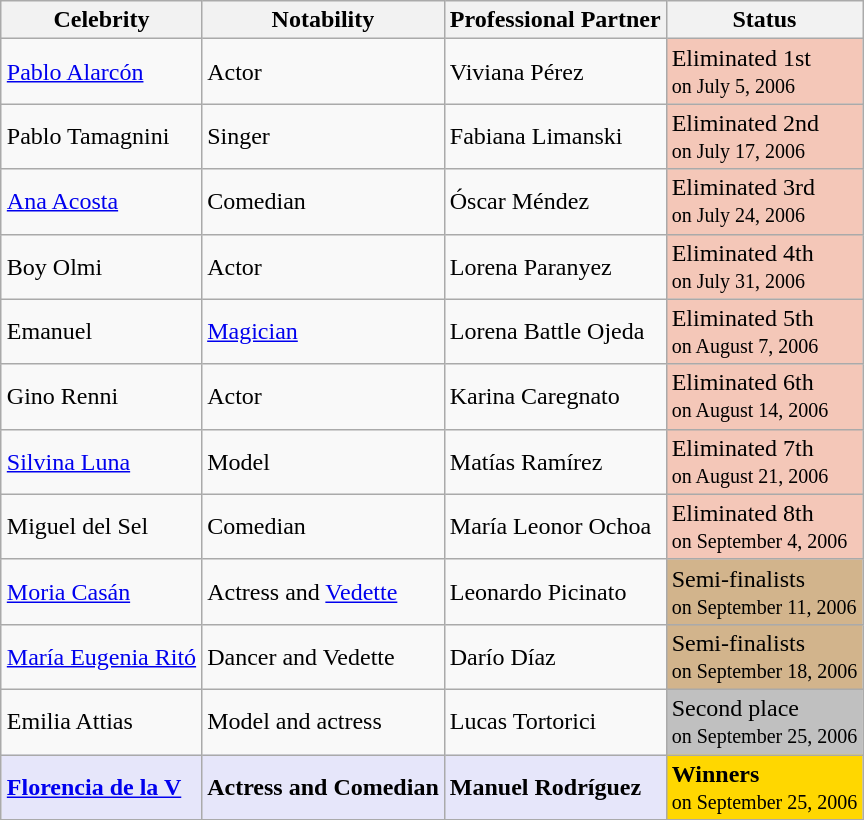<table class="wikitable sortable" style="margin:auto;" font-size:95%; text-align:center;">
<tr>
<th>Celebrity</th>
<th>Notability</th>
<th>Professional Partner</th>
<th>Status</th>
</tr>
<tr>
<td><a href='#'>Pablo Alarcón</a></td>
<td>Actor</td>
<td>Viviana Pérez</td>
<td bgcolor="#f4c7b8">Eliminated 1st<br><small>on July 5, 2006</small></td>
</tr>
<tr>
<td>Pablo Tamagnini</td>
<td>Singer</td>
<td>Fabiana Limanski</td>
<td bgcolor="#f4c7b8">Eliminated 2nd<br><small>on July 17, 2006</small></td>
</tr>
<tr>
<td><a href='#'>Ana Acosta</a></td>
<td>Comedian</td>
<td>Óscar Méndez</td>
<td bgcolor="#f4c7b8">Eliminated 3rd<br><small>on July 24, 2006</small></td>
</tr>
<tr>
<td>Boy Olmi</td>
<td>Actor</td>
<td>Lorena Paranyez</td>
<td bgcolor="#f4c7b8">Eliminated 4th<br><small>on July 31, 2006</small></td>
</tr>
<tr>
<td>Emanuel</td>
<td><a href='#'>Magician</a></td>
<td>Lorena Battle Ojeda</td>
<td bgcolor="#f4c7b8">Eliminated 5th<br><small>on August 7, 2006</small></td>
</tr>
<tr>
<td>Gino Renni</td>
<td>Actor</td>
<td>Karina Caregnato</td>
<td bgcolor="#f4c7b8">Eliminated 6th<br><small>on August 14, 2006</small></td>
</tr>
<tr>
<td><a href='#'>Silvina Luna</a></td>
<td>Model</td>
<td>Matías Ramírez</td>
<td bgcolor="#f4c7b8">Eliminated 7th<br><small>on August 21, 2006</small></td>
</tr>
<tr>
<td>Miguel del Sel</td>
<td>Comedian</td>
<td>María Leonor Ochoa</td>
<td bgcolor="#f4c7b8">Eliminated 8th<br><small>on September 4, 2006</small></td>
</tr>
<tr>
<td><a href='#'>Moria Casán</a></td>
<td>Actress and <a href='#'>Vedette</a></td>
<td>Leonardo Picinato</td>
<td bgcolor="tan">Semi-finalists<br><small>on September 11, 2006</small></td>
</tr>
<tr>
<td><a href='#'>María Eugenia Ritó</a></td>
<td>Dancer and Vedette</td>
<td>Darío Díaz</td>
<td bgcolor="tan">Semi-finalists<br><small>on September 18, 2006</small></td>
</tr>
<tr>
<td>Emilia Attias</td>
<td>Model and actress</td>
<td>Lucas Tortorici</td>
<td bgcolor="silver">Second place<br><small>on September 25, 2006</small></td>
</tr>
<tr>
<td bgcolor="lavender"><strong><a href='#'>Florencia de la V</a></strong></td>
<td bgcolor="lavender"><strong>Actress and Comedian</strong></td>
<td bgcolor="lavender"><strong>Manuel Rodríguez</strong></td>
<td bgcolor="gold"><strong>Winners</strong><br><small>on September 25, 2006</small></td>
</tr>
<tr>
</tr>
</table>
